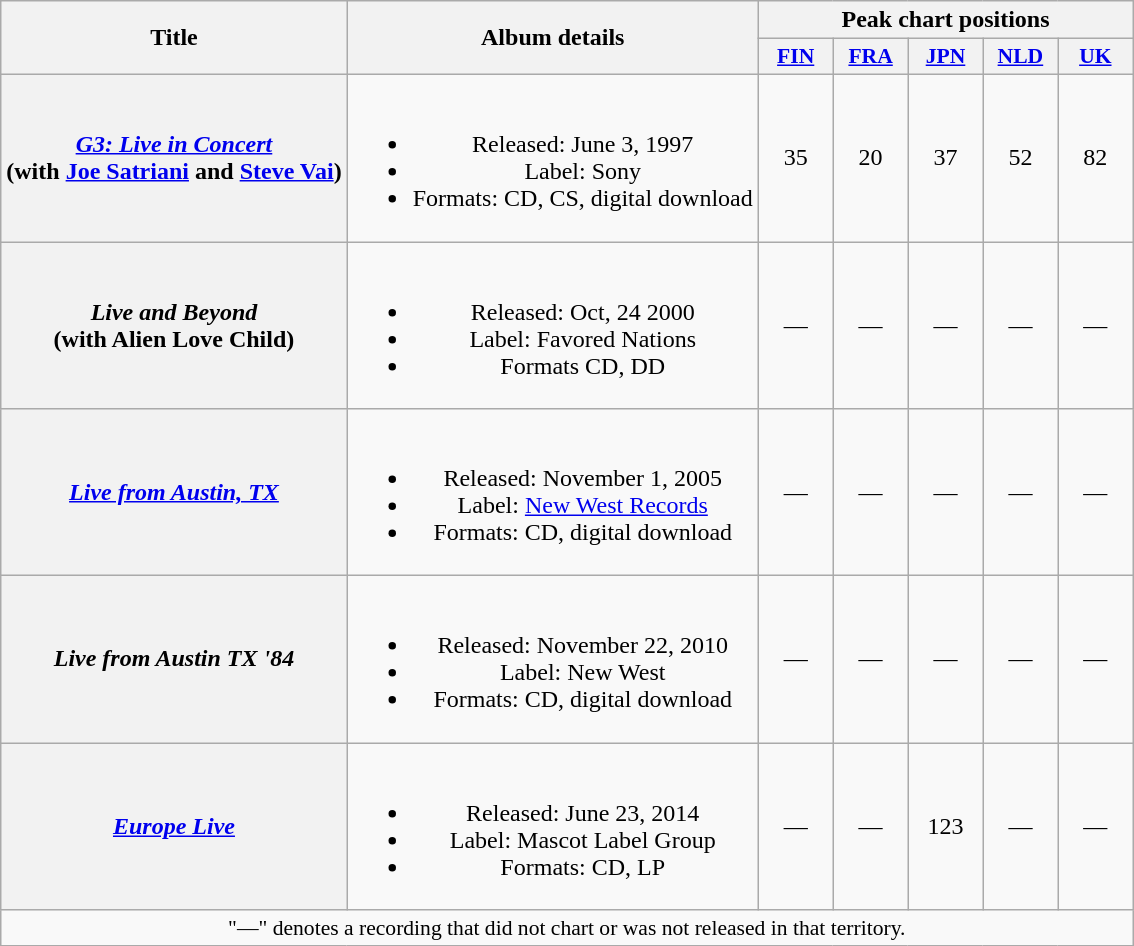<table class="wikitable plainrowheaders" style="text-align:center;">
<tr>
<th scope="col" rowspan="2">Title</th>
<th scope="col" rowspan="2">Album details</th>
<th scope="col" colspan="5">Peak chart positions</th>
</tr>
<tr>
<th scope="col" style="width:3em;font-size:90%;"><a href='#'>FIN</a><br></th>
<th scope="col" style="width:3em;font-size:90%;"><a href='#'>FRA</a><br></th>
<th scope="col" style="width:3em;font-size:90%;"><a href='#'>JPN</a><br></th>
<th scope="col" style="width:3em;font-size:90%;"><a href='#'>NLD</a><br></th>
<th scope="col" style="width:3em;font-size:90%;"><a href='#'>UK</a><br></th>
</tr>
<tr>
<th scope="row"><em><a href='#'>G3: Live in Concert</a></em><br>(with <a href='#'>Joe Satriani</a> and <a href='#'>Steve Vai</a>)</th>
<td><br><ul><li>Released: June 3, 1997</li><li>Label: Sony</li><li>Formats: CD, CS, digital download </li></ul></td>
<td>35</td>
<td>20</td>
<td>37</td>
<td>52</td>
<td>82</td>
</tr>
<tr>
<th scope="row"><em>Live and Beyond </em><br> (with Alien Love Child)</th>
<td><br><ul><li>Released: Oct, 24 2000</li><li>Label: Favored Nations</li><li>Formats CD, DD </li></ul></td>
<td>—</td>
<td>—</td>
<td>—</td>
<td>—</td>
<td>—</td>
</tr>
<tr>
<th scope="row"><em><a href='#'>Live from Austin, TX</a></em></th>
<td><br><ul><li>Released: November 1, 2005 </li><li>Label: <a href='#'>New West Records</a></li><li>Formats: CD, digital download</li></ul></td>
<td>—</td>
<td>—</td>
<td>—</td>
<td>—</td>
<td>—</td>
</tr>
<tr>
<th scope="row"><em>Live from Austin TX '84</em></th>
<td><br><ul><li>Released: November 22, 2010</li><li>Label: New West</li><li>Formats: CD, digital download</li></ul></td>
<td>—</td>
<td>—</td>
<td>—</td>
<td>—</td>
<td>—</td>
</tr>
<tr>
<th scope="row"><em><a href='#'>Europe Live</a></em></th>
<td><br><ul><li>Released: June 23, 2014</li><li>Label: Mascot Label Group</li><li>Formats: CD, LP</li></ul></td>
<td>—</td>
<td>—</td>
<td>123</td>
<td>—</td>
<td>—</td>
</tr>
<tr>
<td colspan="10" style="font-size:90%">"—" denotes a recording that did not chart or was not released in that territory.</td>
</tr>
</table>
